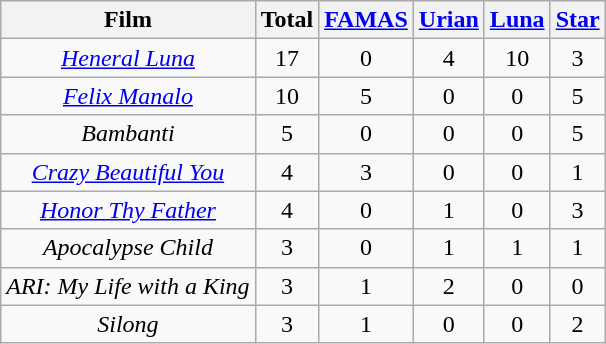<table class="wikitable" style="text-align:center">
<tr>
<th>Film</th>
<th>Total</th>
<th><a href='#'>FAMAS</a></th>
<th><a href='#'>Urian</a></th>
<th><a href='#'>Luna</a></th>
<th><a href='#'>Star</a></th>
</tr>
<tr>
<td><em><a href='#'>Heneral Luna</a></em></td>
<td>17</td>
<td>0</td>
<td>4</td>
<td>10</td>
<td>3</td>
</tr>
<tr>
<td><em><a href='#'>Felix Manalo</a></em></td>
<td>10</td>
<td>5</td>
<td>0</td>
<td>0</td>
<td>5</td>
</tr>
<tr>
<td><em>Bambanti</em></td>
<td>5</td>
<td>0</td>
<td>0</td>
<td>0</td>
<td>5</td>
</tr>
<tr>
<td><em><a href='#'>Crazy Beautiful You</a></em></td>
<td>4</td>
<td>3</td>
<td>0</td>
<td>0</td>
<td>1</td>
</tr>
<tr>
<td><em><a href='#'>Honor Thy Father</a></em></td>
<td>4</td>
<td>0</td>
<td>1</td>
<td>0</td>
<td>3</td>
</tr>
<tr>
<td><em>Apocalypse Child</em></td>
<td>3</td>
<td>0</td>
<td>1</td>
<td>1</td>
<td>1</td>
</tr>
<tr>
<td><em>ARI: My Life with a King</em></td>
<td>3</td>
<td>1</td>
<td>2</td>
<td>0</td>
<td>0</td>
</tr>
<tr>
<td><em>Silong</em></td>
<td>3</td>
<td>1</td>
<td>0</td>
<td>0</td>
<td>2</td>
</tr>
</table>
